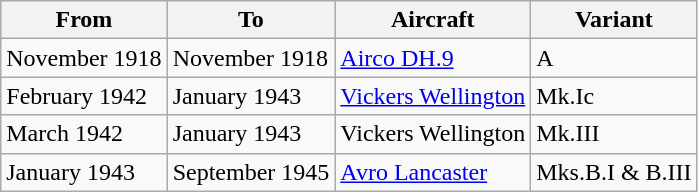<table class="wikitable">
<tr>
<th>From</th>
<th>To</th>
<th>Aircraft</th>
<th>Variant</th>
</tr>
<tr>
<td>November 1918</td>
<td>November 1918</td>
<td><a href='#'>Airco DH.9</a></td>
<td>A</td>
</tr>
<tr>
<td>February 1942</td>
<td>January 1943</td>
<td><a href='#'>Vickers Wellington</a></td>
<td>Mk.Ic</td>
</tr>
<tr>
<td>March 1942</td>
<td>January 1943</td>
<td>Vickers Wellington</td>
<td>Mk.III</td>
</tr>
<tr>
<td>January 1943</td>
<td>September 1945</td>
<td><a href='#'>Avro Lancaster</a></td>
<td>Mks.B.I & B.III</td>
</tr>
</table>
